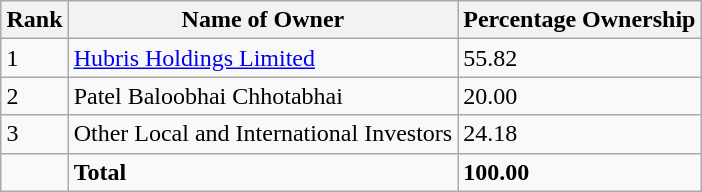<table class="wikitable sortable" style="margin-left:auto;margin-right:auto">
<tr>
<th style="width:2em;">Rank</th>
<th>Name of Owner</th>
<th>Percentage Ownership</th>
</tr>
<tr>
<td>1</td>
<td><a href='#'>Hubris Holdings Limited</a></td>
<td>55.82</td>
</tr>
<tr>
<td>2</td>
<td>Patel Baloobhai Chhotabhai</td>
<td>20.00</td>
</tr>
<tr>
<td>3</td>
<td>Other Local and International Investors</td>
<td>24.18</td>
</tr>
<tr>
<td></td>
<td><strong>Total</strong></td>
<td><strong>100.00</strong></td>
</tr>
</table>
